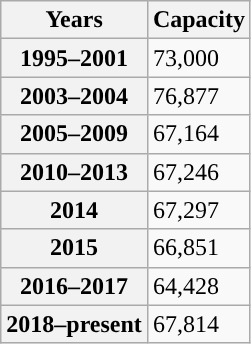<table class="wikitable">
<tr>
<th scope="row">Years</th>
<th scope="row">Capacity</th>
</tr>
<tr>
<th scope="row">1995–2001</th>
<td>73,000</td>
</tr>
<tr>
<th scope="row">2003–2004</th>
<td>76,877</td>
</tr>
<tr>
<th scope="row">2005–2009</th>
<td>67,164</td>
</tr>
<tr>
<th scope="row">2010–2013</th>
<td>67,246</td>
</tr>
<tr>
<th scope="row">2014</th>
<td>67,297</td>
</tr>
<tr>
<th scope="row">2015</th>
<td>66,851</td>
</tr>
<tr>
<th scope="row">2016–2017</th>
<td>64,428</td>
</tr>
<tr>
<th scope="row">2018–present</th>
<td>67,814</td>
</tr>
</table>
